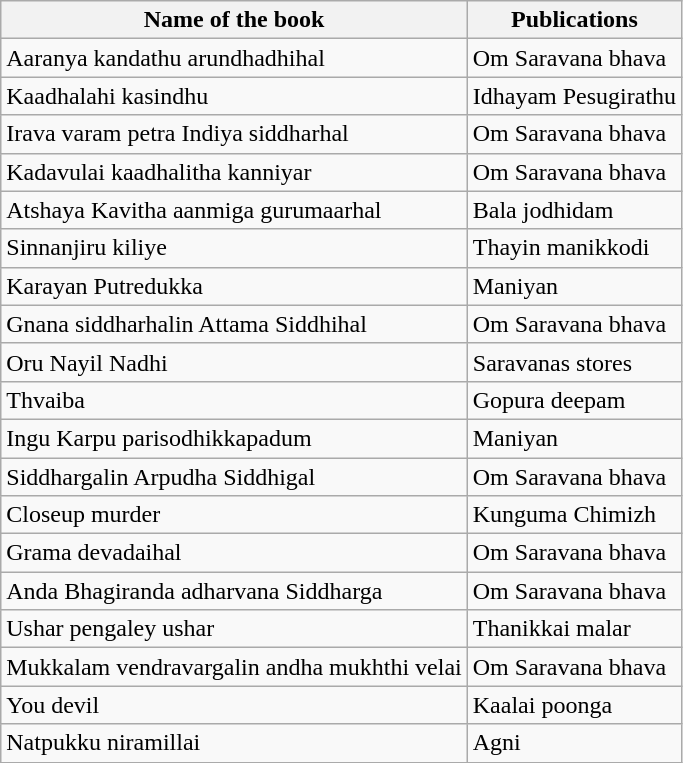<table class="wikitable sortable">
<tr>
<th>Name of the book</th>
<th>Publications</th>
</tr>
<tr>
<td>Aaranya kandathu arundhadhihal</td>
<td>Om Saravana bhava</td>
</tr>
<tr>
<td>Kaadhalahi kasindhu</td>
<td>Idhayam Pesugirathu</td>
</tr>
<tr>
<td>Irava varam petra Indiya siddharhal</td>
<td>Om Saravana bhava</td>
</tr>
<tr>
<td>Kadavulai kaadhalitha kanniyar</td>
<td>Om Saravana bhava</td>
</tr>
<tr>
<td>Atshaya Kavitha aanmiga gurumaarhal</td>
<td>Bala jodhidam</td>
</tr>
<tr>
<td>Sinnanjiru kiliye</td>
<td>Thayin manikkodi</td>
</tr>
<tr>
<td>Karayan Putredukka</td>
<td>Maniyan</td>
</tr>
<tr>
<td>Gnana siddharhalin Attama Siddhihal</td>
<td>Om Saravana bhava</td>
</tr>
<tr>
<td>Oru Nayil Nadhi</td>
<td>Saravanas stores</td>
</tr>
<tr>
<td>Thvaiba</td>
<td>Gopura deepam</td>
</tr>
<tr>
<td>Ingu Karpu parisodhikkapadum</td>
<td>Maniyan</td>
</tr>
<tr>
<td>Siddhargalin Arpudha Siddhigal</td>
<td>Om Saravana bhava</td>
</tr>
<tr>
<td>Closeup murder</td>
<td>Kunguma Chimizh</td>
</tr>
<tr>
<td>Grama devadaihal</td>
<td>Om Saravana bhava</td>
</tr>
<tr>
<td>Anda Bhagiranda adharvana Siddharga</td>
<td>Om Saravana bhava</td>
</tr>
<tr>
<td>Ushar pengaley ushar</td>
<td>Thanikkai malar</td>
</tr>
<tr>
<td>Mukkalam vendravargalin andha mukhthi velai</td>
<td>Om Saravana bhava</td>
</tr>
<tr>
<td>You devil</td>
<td>Kaalai poonga</td>
</tr>
<tr>
<td>Natpukku niramillai</td>
<td>Agni</td>
</tr>
</table>
